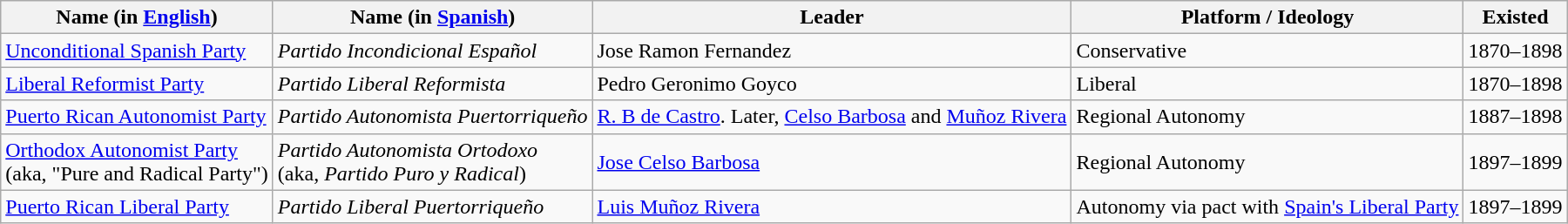<table class="wikitable">
<tr>
<th>Name (in <a href='#'>English</a>)</th>
<th>Name (in <a href='#'>Spanish</a>)</th>
<th>Leader</th>
<th>Platform / Ideology</th>
<th>Existed</th>
</tr>
<tr>
<td><a href='#'>Unconditional Spanish Party</a></td>
<td><em>Partido Incondicional Español</em></td>
<td>Jose Ramon Fernandez</td>
<td>Conservative</td>
<td>1870–1898</td>
</tr>
<tr>
<td><a href='#'>Liberal Reformist Party</a></td>
<td><em>Partido Liberal Reformista</em></td>
<td>Pedro Geronimo Goyco</td>
<td>Liberal</td>
<td>1870–1898</td>
</tr>
<tr>
<td><a href='#'>Puerto Rican Autonomist Party</a></td>
<td><em>Partido Autonomista Puertorriqueño</em></td>
<td><a href='#'>R. B de Castro</a>. Later, <a href='#'>Celso Barbosa</a> and <a href='#'>Muñoz Rivera</a></td>
<td>Regional Autonomy</td>
<td>1887–1898</td>
</tr>
<tr>
<td><a href='#'>Orthodox Autonomist Party</a><br>(aka, "Pure and Radical Party")</td>
<td><em>Partido Autonomista Ortodoxo</em><br>(aka, <em>Partido Puro y Radical</em>)</td>
<td><a href='#'>Jose Celso Barbosa</a></td>
<td>Regional Autonomy</td>
<td>1897–1899</td>
</tr>
<tr>
<td><a href='#'>Puerto Rican Liberal Party</a></td>
<td><em>Partido Liberal Puertorriqueño</em></td>
<td><a href='#'>Luis Muñoz Rivera</a></td>
<td>Autonomy via pact with <a href='#'>Spain's Liberal Party</a></td>
<td>1897–1899</td>
</tr>
</table>
